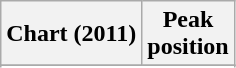<table class="wikitable sortable plainrowheaders" style="text-align:center">
<tr>
<th>Chart (2011)</th>
<th>Peak<br>position</th>
</tr>
<tr>
</tr>
<tr>
</tr>
<tr>
</tr>
<tr>
</tr>
</table>
